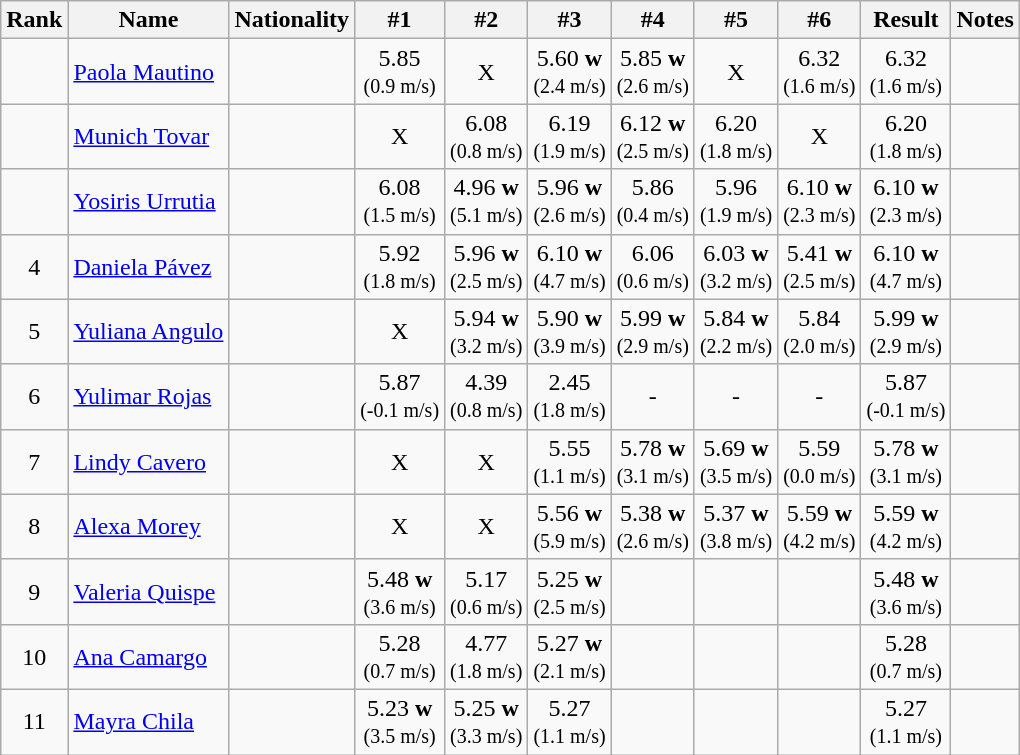<table class="wikitable sortable" style="text-align:center">
<tr>
<th>Rank</th>
<th>Name</th>
<th>Nationality</th>
<th>#1</th>
<th>#2</th>
<th>#3</th>
<th>#4</th>
<th>#5</th>
<th>#6</th>
<th>Result</th>
<th>Notes</th>
</tr>
<tr>
<td></td>
<td align=left><a href='#'>Paola Mautino</a></td>
<td align=left></td>
<td>5.85<br> <small>(0.9 m/s)</small></td>
<td>X</td>
<td>5.60 <strong>w</strong><br> <small>(2.4 m/s)</small></td>
<td>5.85 <strong>w</strong><br> <small>(2.6 m/s)</small></td>
<td>X</td>
<td>6.32<br> <small>(1.6 m/s)</small></td>
<td>6.32<br><small>(1.6 m/s)</small></td>
<td></td>
</tr>
<tr>
<td></td>
<td align=left><a href='#'>Munich Tovar</a></td>
<td align=left></td>
<td>X</td>
<td>6.08<br> <small>(0.8 m/s)</small></td>
<td>6.19<br> <small>(1.9 m/s)</small></td>
<td>6.12 <strong>w</strong><br> <small>(2.5 m/s)</small></td>
<td>6.20<br> <small>(1.8 m/s)</small></td>
<td>X</td>
<td>6.20<br><small>(1.8 m/s)</small></td>
<td></td>
</tr>
<tr>
<td></td>
<td align=left><a href='#'>Yosiris Urrutia</a></td>
<td align=left></td>
<td>6.08<br> <small>(1.5 m/s)</small></td>
<td>4.96 <strong>w</strong><br> <small>(5.1 m/s)</small></td>
<td>5.96 <strong>w</strong><br> <small>(2.6 m/s)</small></td>
<td>5.86<br> <small>(0.4 m/s)</small></td>
<td>5.96<br> <small>(1.9 m/s)</small></td>
<td>6.10 <strong>w</strong><br> <small>(2.3 m/s)</small></td>
<td>6.10 <strong>w</strong><br><small>(2.3 m/s)</small></td>
<td></td>
</tr>
<tr>
<td>4</td>
<td align=left><a href='#'>Daniela Pávez</a></td>
<td align=left></td>
<td>5.92<br> <small>(1.8 m/s)</small></td>
<td>5.96 <strong>w</strong><br> <small>(2.5 m/s)</small></td>
<td>6.10 <strong>w</strong><br> <small>(4.7 m/s)</small></td>
<td>6.06<br> <small>(0.6 m/s)</small></td>
<td>6.03 <strong>w</strong><br> <small>(3.2 m/s)</small></td>
<td>5.41 <strong>w</strong><br> <small>(2.5 m/s)</small></td>
<td>6.10 <strong>w</strong><br><small>(4.7 m/s)</small></td>
<td></td>
</tr>
<tr>
<td>5</td>
<td align=left><a href='#'>Yuliana Angulo</a></td>
<td align=left></td>
<td>X</td>
<td>5.94 <strong>w</strong><br> <small>(3.2 m/s)</small></td>
<td>5.90 <strong>w</strong><br> <small>(3.9 m/s)</small></td>
<td>5.99 <strong>w</strong><br> <small>(2.9 m/s)</small></td>
<td>5.84 <strong>w</strong><br> <small>(2.2 m/s)</small></td>
<td>5.84<br> <small>(2.0 m/s)</small></td>
<td>5.99 <strong>w</strong><br><small>(2.9 m/s)</small></td>
<td></td>
</tr>
<tr>
<td>6</td>
<td align=left><a href='#'>Yulimar Rojas</a></td>
<td align=left></td>
<td>5.87<br> <small>(-0.1 m/s)</small></td>
<td>4.39<br> <small>(0.8 m/s)</small></td>
<td>2.45<br> <small>(1.8 m/s)</small></td>
<td>-</td>
<td>-</td>
<td>-</td>
<td>5.87<br><small>(-0.1 m/s)</small></td>
<td></td>
</tr>
<tr>
<td>7</td>
<td align=left><a href='#'>Lindy Cavero</a></td>
<td align=left></td>
<td>X</td>
<td>X</td>
<td>5.55<br> <small>(1.1 m/s)</small></td>
<td>5.78 <strong>w</strong><br> <small>(3.1 m/s)</small></td>
<td>5.69 <strong>w</strong><br> <small>(3.5 m/s)</small></td>
<td>5.59<br> <small>(0.0 m/s)</small></td>
<td>5.78 <strong>w</strong><br><small>(3.1 m/s)</small></td>
<td></td>
</tr>
<tr>
<td>8</td>
<td align=left><a href='#'>Alexa Morey</a></td>
<td align=left></td>
<td>X</td>
<td>X</td>
<td>5.56 <strong>w</strong><br> <small>(5.9 m/s)</small></td>
<td>5.38 <strong>w</strong><br> <small>(2.6 m/s)</small></td>
<td>5.37 <strong>w</strong><br> <small>(3.8 m/s)</small></td>
<td>5.59 <strong>w</strong><br> <small>(4.2 m/s)</small></td>
<td>5.59 <strong>w</strong><br><small>(4.2 m/s)</small></td>
<td></td>
</tr>
<tr>
<td>9</td>
<td align=left><a href='#'>Valeria Quispe</a></td>
<td align=left></td>
<td>5.48 <strong>w</strong><br> <small>(3.6 m/s)</small></td>
<td>5.17<br> <small>(0.6 m/s)</small></td>
<td>5.25 <strong>w</strong><br> <small>(2.5 m/s)</small></td>
<td></td>
<td></td>
<td></td>
<td>5.48 <strong>w</strong><br><small>(3.6 m/s)</small></td>
<td></td>
</tr>
<tr>
<td>10</td>
<td align=left><a href='#'>Ana Camargo</a></td>
<td align=left></td>
<td>5.28<br> <small>(0.7 m/s)</small></td>
<td>4.77<br> <small>(1.8 m/s)</small></td>
<td>5.27 <strong>w</strong><br> <small>(2.1 m/s)</small></td>
<td></td>
<td></td>
<td></td>
<td>5.28<br><small>(0.7 m/s)</small></td>
<td></td>
</tr>
<tr>
<td>11</td>
<td align=left><a href='#'>Mayra Chila</a></td>
<td align=left></td>
<td>5.23 <strong>w</strong><br> <small>(3.5 m/s)</small></td>
<td>5.25 <strong>w</strong><br> <small>(3.3 m/s)</small></td>
<td>5.27<br> <small>(1.1 m/s)</small></td>
<td></td>
<td></td>
<td></td>
<td>5.27<br><small>(1.1 m/s)</small></td>
<td></td>
</tr>
</table>
